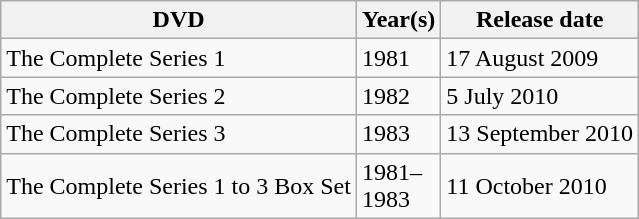<table class="wikitable">
<tr>
<th>DVD</th>
<th>Year(s)</th>
<th>Release date</th>
</tr>
<tr>
<td>The Complete Series 1</td>
<td>1981</td>
<td>17 August 2009</td>
</tr>
<tr>
<td>The Complete Series 2</td>
<td>1982</td>
<td>5 July 2010</td>
</tr>
<tr>
<td>The Complete Series 3</td>
<td>1983</td>
<td>13 September 2010</td>
</tr>
<tr>
<td>The Complete Series 1 to 3 Box Set</td>
<td>1981–<br>1983</td>
<td>11 October 2010</td>
</tr>
</table>
